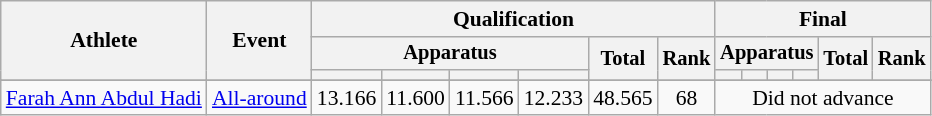<table class="wikitable" style="font-size:90%">
<tr>
<th rowspan=3>Athlete</th>
<th rowspan=3>Event</th>
<th colspan=6>Qualification</th>
<th colspan=6>Final</th>
</tr>
<tr style="font-size:95%">
<th colspan=4>Apparatus</th>
<th rowspan=2>Total</th>
<th rowspan=2>Rank</th>
<th colspan=4>Apparatus</th>
<th rowspan=2>Total</th>
<th rowspan=2>Rank</th>
</tr>
<tr style="font-size:95%">
<th></th>
<th></th>
<th></th>
<th></th>
<th></th>
<th></th>
<th></th>
<th></th>
</tr>
<tr align=center>
</tr>
<tr align=center>
<td align=left><a href='#'>Farah Ann Abdul Hadi</a></td>
<td align=left><a href='#'>All-around</a></td>
<td>13.166</td>
<td>11.600</td>
<td>11.566</td>
<td>12.233</td>
<td>48.565</td>
<td>68</td>
<td colspan="6">Did not advance</td>
</tr>
</table>
